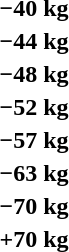<table>
<tr>
<th rowspan=2>−40 kg</th>
<td rowspan=2></td>
<td rowspan=2></td>
<td></td>
</tr>
<tr>
<td></td>
</tr>
<tr>
<th rowspan=2>−44 kg</th>
<td rowspan=2></td>
<td rowspan=2></td>
<td></td>
</tr>
<tr>
<td></td>
</tr>
<tr>
<th rowspan=2>−48 kg</th>
<td rowspan=2></td>
<td rowspan=2></td>
<td></td>
</tr>
<tr>
<td></td>
</tr>
<tr>
<th rowspan=2>−52 kg</th>
<td rowspan=2></td>
<td rowspan=2></td>
<td></td>
</tr>
<tr>
<td></td>
</tr>
<tr>
<th rowspan=2>−57 kg</th>
<td rowspan=2></td>
<td rowspan=2></td>
<td></td>
</tr>
<tr>
<td></td>
</tr>
<tr>
<th rowspan=2>−63 kg</th>
<td rowspan=2></td>
<td rowspan=2></td>
<td></td>
</tr>
<tr>
<td></td>
</tr>
<tr>
<th rowspan=2>−70 kg</th>
<td rowspan=2></td>
<td rowspan=2></td>
<td></td>
</tr>
<tr>
<td></td>
</tr>
<tr>
<th rowspan=2>+70 kg</th>
<td rowspan=2></td>
<td rowspan=2></td>
<td></td>
</tr>
<tr>
<td></td>
</tr>
</table>
